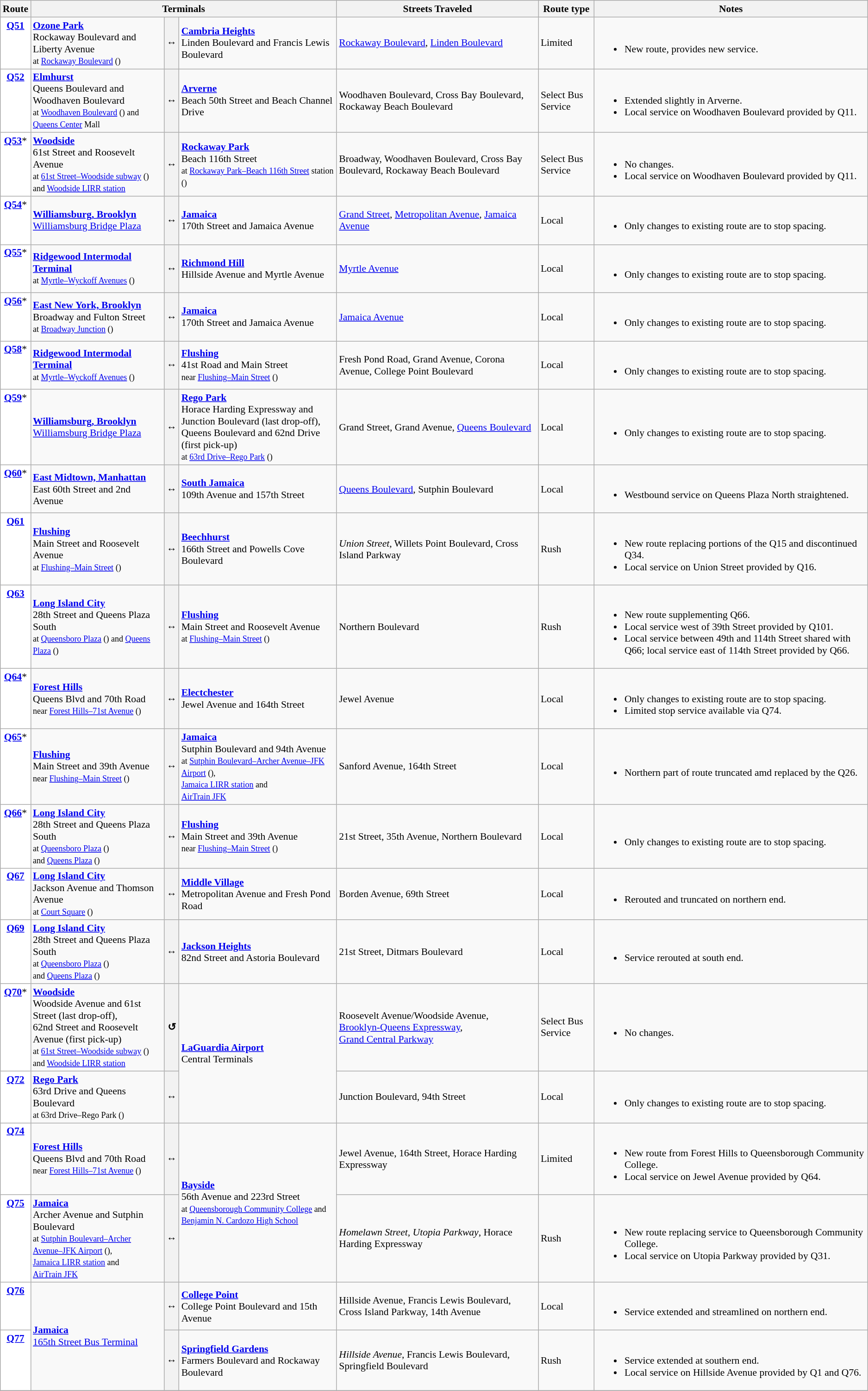<table class="wikitable" style="font-size: 90%;" |>
<tr>
<th>Route</th>
<th colspan=3>Terminals</th>
<th>Streets Traveled</th>
<th>Route type</th>
<th>Notes</th>
</tr>
<tr>
<td style="background:white; color:black" align="center" valign="top"><div><strong><a href='#'>Q51</a></strong></div></td>
<td><strong><a href='#'>Ozone Park</a></strong><br>Rockaway Boulevard and Liberty Avenue<br><small>at <a href='#'>Rockaway Boulevard</a> ()</small></td>
<th><div>↔</div></th>
<td><strong><a href='#'>Cambria Heights</a></strong><br>Linden Boulevard and Francis Lewis Boulevard</td>
<td><a href='#'>Rockaway Boulevard</a>, <a href='#'>Linden Boulevard</a></td>
<td>Limited</td>
<td><br><ul><li>New route, provides new service.</li></ul></td>
</tr>
<tr>
<td style="background:white; color:black" align="center" valign="top"><div><strong><a href='#'>Q52</a></strong></div></td>
<td><strong><a href='#'>Elmhurst</a></strong><br>Queens Boulevard and Woodhaven Boulevard<br><small>at <a href='#'>Woodhaven Boulevard</a> () and <a href='#'>Queens Center</a> Mall </small></td>
<th><div>↔</div></th>
<td><strong><a href='#'>Arverne</a></strong><br>Beach 50th Street and Beach Channel Drive</td>
<td>Woodhaven Boulevard, Cross Bay Boulevard, Rockaway Beach Boulevard</td>
<td>Select Bus Service</td>
<td><br><ul><li>Extended slightly in Arverne.</li><li>Local service on Woodhaven Boulevard provided by Q11.</li></ul></td>
</tr>
<tr>
<td style="background:white; color:black" align="center" valign="top"><div><strong><a href='#'>Q53</a></strong>*</div></td>
<td><strong><a href='#'>Woodside</a></strong><br>61st Street and Roosevelt Avenue<br><small>at <a href='#'>61st Street–Woodside subway</a> () and <a href='#'>Woodside LIRR station</a></small></td>
<th><div>↔</div></th>
<td><strong><a href='#'>Rockaway Park</a></strong><br>Beach 116th Street<br><small>at <a href='#'>Rockaway Park–Beach 116th Street</a> station ()</small></td>
<td>Broadway, Woodhaven Boulevard, Cross Bay Boulevard, Rockaway Beach Boulevard</td>
<td>Select Bus Service</td>
<td><br><ul><li>No changes.</li><li>Local service on Woodhaven Boulevard provided by Q11.</li></ul></td>
</tr>
<tr>
<td style="background:white; color:black" align="center" valign="top"><div><strong><a href='#'>Q54</a></strong>*</div></td>
<td><strong><a href='#'>Williamsburg, Brooklyn</a></strong><br><a href='#'>Williamsburg Bridge Plaza</a></td>
<th><div>↔</div></th>
<td><strong><a href='#'>Jamaica</a></strong><br>170th Street and Jamaica Avenue</td>
<td><a href='#'>Grand Street</a>, <a href='#'>Metropolitan Avenue</a>, <a href='#'>Jamaica Avenue</a></td>
<td>Local</td>
<td><br><ul><li>Only changes to existing route are to stop spacing.</li></ul></td>
</tr>
<tr>
<td style="background:white; color:black" align="center" valign="top"><div><strong><a href='#'>Q55</a></strong>*</div></td>
<td><strong><a href='#'>Ridgewood Intermodal Terminal</a></strong><br><small>at <a href='#'>Myrtle–Wyckoff Avenues</a> ()</small></td>
<th><div>↔</div></th>
<td><strong><a href='#'>Richmond Hill</a></strong><br>Hillside Avenue and Myrtle Avenue</td>
<td><a href='#'>Myrtle Avenue</a></td>
<td>Local</td>
<td><br><ul><li>Only changes to existing route are to stop spacing.</li></ul></td>
</tr>
<tr>
<td style="background:white; color:black" align="center" valign="top"><div><strong><a href='#'>Q56</a></strong>*</div></td>
<td><strong><a href='#'>East New York, Brooklyn</a></strong><br>Broadway and Fulton Street<br><small>at <a href='#'>Broadway Junction</a> ()</small></td>
<th><div>↔</div></th>
<td><strong><a href='#'>Jamaica</a></strong><br>170th Street and Jamaica Avenue</td>
<td><a href='#'>Jamaica Avenue</a></td>
<td>Local</td>
<td><br><ul><li>Only changes to existing route are to stop spacing.</li></ul></td>
</tr>
<tr>
<td style="background:white; color:black" align="center" valign="top"><div><strong><a href='#'>Q58</a></strong>*</div></td>
<td><strong><a href='#'>Ridgewood Intermodal Terminal</a></strong><br><small>at <a href='#'>Myrtle–Wyckoff Avenues</a> ()</small></td>
<th><div>↔</div></th>
<td><strong><a href='#'>Flushing</a></strong><br>41st Road and Main Street<br><small>near <a href='#'>Flushing–Main Street</a> ()</small></td>
<td>Fresh Pond Road, Grand Avenue, Corona Avenue, College Point Boulevard</td>
<td>Local</td>
<td><br><ul><li>Only changes to existing route are to stop spacing.</li></ul></td>
</tr>
<tr>
<td style="background:white; color:black" align="center" valign="top"><div><strong><a href='#'>Q59</a></strong>*</div></td>
<td><strong><a href='#'>Williamsburg, Brooklyn</a></strong><br><a href='#'>Williamsburg Bridge Plaza</a></td>
<th><div>↔</div></th>
<td><strong><a href='#'>Rego Park</a></strong><br>Horace Harding Expressway and Junction Boulevard (last drop-off),<br>Queens Boulevard and 62nd Drive (first pick-up)<br><small>at <a href='#'>63rd Drive–Rego Park</a> ()</small></td>
<td>Grand Street, Grand Avenue, <a href='#'>Queens Boulevard</a></td>
<td>Local</td>
<td><br><ul><li>Only changes to existing route are to stop spacing.</li></ul></td>
</tr>
<tr>
<td style="background:white; color:black" align="center" valign="top"><div><strong><a href='#'>Q60</a></strong>*</div></td>
<td><strong><a href='#'>East Midtown, Manhattan</a></strong><br>East 60th Street and 2nd Avenue</td>
<th><div>↔</div></th>
<td><strong><a href='#'>South Jamaica</a></strong><br>109th Avenue and 157th Street</td>
<td><a href='#'>Queens Boulevard</a>, Sutphin Boulevard</td>
<td>Local</td>
<td><br><ul><li>Westbound service on Queens Plaza North straightened.</li></ul></td>
</tr>
<tr>
<td style="background:white; color:black" align="center" valign="top"><div><strong><a href='#'>Q61</a></strong></div></td>
<td><strong><a href='#'>Flushing</a></strong><br>Main Street and Roosevelt Avenue<br><small>at <a href='#'>Flushing–Main Street</a> ()</small></td>
<th><div>↔</div></th>
<td><strong><a href='#'>Beechhurst</a></strong><br>166th Street and Powells Cove Boulevard</td>
<td><em>Union Street</em>, Willets Point Boulevard, Cross Island Parkway</td>
<td>Rush</td>
<td><br><ul><li>New route replacing portions of the Q15 and discontinued Q34.</li><li>Local service on Union Street provided by Q16.</li></ul></td>
</tr>
<tr>
<td style="background:white; color:black" align="center" valign="top"><div><strong><a href='#'>Q63</a></strong></div></td>
<td><strong><a href='#'>Long Island City</a></strong><br>28th Street and Queens Plaza South<br><small>at <a href='#'>Queensboro Plaza</a> () and <a href='#'>Queens Plaza</a> ()</small></td>
<th><div>↔</div></th>
<td><strong><a href='#'>Flushing</a></strong><br>Main Street and Roosevelt Avenue<br><small>at <a href='#'>Flushing–Main Street</a> ()</small></td>
<td>Northern Boulevard</td>
<td>Rush</td>
<td><br><ul><li>New route supplementing Q66.</li><li>Local service west of 39th Street provided by Q101.</li><li>Local service between 49th and 114th Street shared with Q66; local service east of 114th Street provided by Q66.</li></ul></td>
</tr>
<tr>
<td style="background:white; color:black" align="center" valign="top"><div><strong><a href='#'>Q64</a></strong>*</div></td>
<td><strong><a href='#'>Forest Hills</a></strong><br>Queens Blvd and 70th Road<br><small>near <a href='#'>Forest Hills–71st Avenue</a> ()</small></td>
<th><div>↔</div></th>
<td><strong><a href='#'>Electchester</a></strong><br>Jewel Avenue and 164th Street</td>
<td>Jewel Avenue</td>
<td>Local</td>
<td><br><ul><li>Only changes to existing route are to stop spacing.</li><li>Limited stop service available via Q74.</li></ul></td>
</tr>
<tr>
<td style="background:white; color:black" align="center" valign="top"><div><strong><a href='#'>Q65</a></strong>*</div></td>
<td><strong><a href='#'>Flushing</a></strong><br>Main Street and 39th Avenue<br><small>near <a href='#'>Flushing–Main Street</a> ()</small></td>
<th><div>↔</div></th>
<td><strong><a href='#'>Jamaica</a></strong><br>Sutphin Boulevard and 94th Avenue<br><small>at <a href='#'>Sutphin Boulevard–Archer Avenue–JFK Airport</a> (),</small><br><small><a href='#'>Jamaica LIRR station</a> and<br> <a href='#'>AirTrain JFK</a></small></td>
<td>Sanford Avenue, 164th Street</td>
<td>Local</td>
<td><br><ul><li>Northern part of route truncated amd replaced by the Q26.</li></ul></td>
</tr>
<tr>
<td style="background:white; color:black" align="center" valign="top"><div><strong><a href='#'>Q66</a></strong>*</div></td>
<td><strong><a href='#'>Long Island City</a></strong><br>28th Street and Queens Plaza South<br><small>at <a href='#'>Queensboro Plaza</a> ()<br>and <a href='#'>Queens Plaza</a> ()</small></td>
<th><div>↔</div></th>
<td><strong><a href='#'>Flushing</a></strong><br>Main Street and 39th Avenue<br><small>near <a href='#'>Flushing–Main Street</a> ()</small></td>
<td>21st Street, 35th Avenue, Northern Boulevard</td>
<td>Local</td>
<td><br><ul><li>Only changes to existing route are to stop spacing.</li></ul></td>
</tr>
<tr>
<td style="background:white; color:black" align="center" valign="top"><div><strong><a href='#'>Q67</a></strong></div></td>
<td><strong><a href='#'>Long Island City</a></strong><br>Jackson Avenue and Thomson Avenue<br><small>at <a href='#'>Court Square</a> ()</small></td>
<th><div>↔</div></th>
<td><strong><a href='#'>Middle Village</a></strong><br>Metropolitan Avenue and Fresh Pond Road</td>
<td>Borden Avenue, 69th Street</td>
<td>Local</td>
<td><br><ul><li>Rerouted and truncated on northern end.</li></ul></td>
</tr>
<tr>
<td style="background:white; color:black" align="center" valign="top"><div><strong><a href='#'>Q69</a></strong></div></td>
<td><strong><a href='#'>Long Island City</a></strong><br>28th Street and Queens Plaza South<br><small>at <a href='#'>Queensboro Plaza</a> ()<br>and <a href='#'>Queens Plaza</a> ()</small></td>
<th><div>↔</div></th>
<td><strong><a href='#'>Jackson Heights</a></strong><br>82nd Street and Astoria Boulevard</td>
<td>21st Street, Ditmars Boulevard</td>
<td>Local</td>
<td><br><ul><li>Service rerouted at south end.</li></ul></td>
</tr>
<tr>
<td style="background:white; color:black" align="center" valign="top"><div><strong><a href='#'>Q70</a></strong>*</div></td>
<td><strong><a href='#'>Woodside</a></strong><br>Woodside Avenue and 61st Street (last drop-off),<br>62nd Street and Roosevelt Avenue (first pick-up)<br><small>at <a href='#'>61st Street–Woodside subway</a> () and <a href='#'>Woodside LIRR station</a></small></td>
<th><div>↺</div></th>
<td rowspan=2><strong><a href='#'>LaGuardia Airport</a></strong><br>Central Terminals</td>
<td>Roosevelt Avenue/Woodside Avenue,<br><a href='#'>Brooklyn-Queens Expressway</a>,<br><a href='#'>Grand Central Parkway</a></td>
<td>Select Bus Service</td>
<td><br><ul><li>No changes.</li></ul></td>
</tr>
<tr>
<td style="background:white; color:black" align="center" valign="top"><div><strong><a href='#'>Q72</a></strong></div></td>
<td><strong><a href='#'>Rego Park</a></strong><br>63rd Drive and Queens Boulevard<br><small>at 63rd Drive–Rego Park ()</small></td>
<th><div>↔</div></th>
<td>Junction Boulevard, 94th Street</td>
<td>Local</td>
<td><br><ul><li>Only changes to existing route are to stop spacing.</li></ul></td>
</tr>
<tr>
<td style="background:white; color:black" align="center" valign="top"><div><strong><a href='#'>Q74</a></strong></div></td>
<td><strong><a href='#'>Forest Hills</a></strong><br>Queens Blvd and 70th Road<br><small>near <a href='#'>Forest Hills–71st Avenue</a> ()</small></td>
<th><div>↔</div></th>
<td rowspan=2><strong><a href='#'>Bayside</a></strong><br>56th Avenue and 223rd Street<br><small>at <a href='#'>Queensborough Community College</a> and <a href='#'>Benjamin N. Cardozo High School</a></small></td>
<td>Jewel Avenue, 164th Street, Horace Harding Expressway</td>
<td>Limited</td>
<td><br><ul><li>New route from Forest Hills to Queensborough Community College.</li><li>Local service on Jewel Avenue provided by Q64.</li></ul></td>
</tr>
<tr>
<td style="background:white; color:black" align="center" valign="top"><div><strong><a href='#'>Q75</a></strong></div></td>
<td><strong><a href='#'>Jamaica</a></strong><br>Archer Avenue and Sutphin Boulevard<br> <small>at <a href='#'>Sutphin Boulevard–Archer Avenue–JFK Airport</a> (),</small><br><small><a href='#'>Jamaica LIRR station</a> and<br> <a href='#'>AirTrain JFK</a></small></td>
<th><div>↔</div></th>
<td><em>Homelawn Street, Utopia Parkway</em>, Horace Harding Expressway</td>
<td>Rush</td>
<td><br><ul><li>New route replacing service to Queensborough Community College.</li><li>Local service on Utopia Parkway provided by Q31.</li></ul></td>
</tr>
<tr>
<td style="background:white; color:black" align="center" valign="top"><div><strong><a href='#'>Q76</a></strong></div></td>
<td rowspan=2><strong><a href='#'>Jamaica</a></strong><br><a href='#'>165th Street Bus Terminal</a></td>
<th><div>↔</div></th>
<td><strong><a href='#'>College Point</a></strong><br>College Point Boulevard and 15th Avenue</td>
<td>Hillside Avenue, Francis Lewis Boulevard, Cross Island Parkway, 14th Avenue</td>
<td>Local</td>
<td><br><ul><li>Service extended and streamlined on northern end.</li></ul></td>
</tr>
<tr>
<td style="background:white; color:black" align="center" valign="top"><div><strong><a href='#'>Q77</a></strong></div></td>
<th><div>↔</div></th>
<td><strong><a href='#'>Springfield Gardens</a></strong><br>Farmers Boulevard and Rockaway Boulevard</td>
<td><em>Hillside Avenue</em>, Francis Lewis Boulevard, Springfield Boulevard</td>
<td>Rush</td>
<td><br><ul><li>Service extended at southern end.</li><li>Local service on Hillside Avenue provided by Q1 and Q76.</li></ul></td>
</tr>
<tr>
</tr>
</table>
